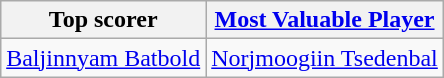<table class="wikitable" style="margin: 0 auto;">
<tr>
<th>Top scorer</th>
<th><a href='#'>Most Valuable Player</a></th>
</tr>
<tr>
<td align = center> <a href='#'>Baljinnyam Batbold</a></td>
<td align = center> <a href='#'>Norjmoogiin Tsedenbal</a></td>
</tr>
</table>
